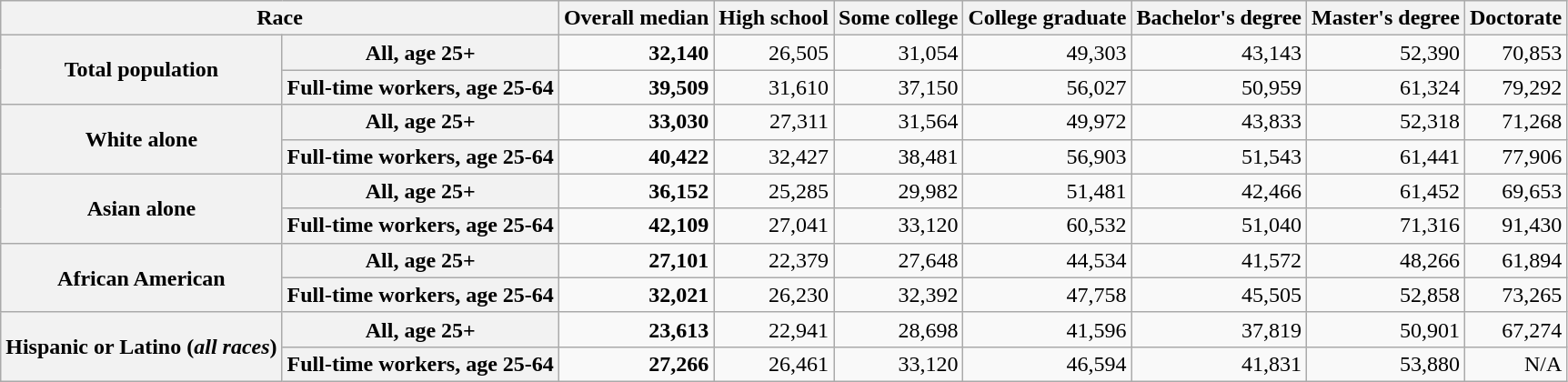<table class="wikitable" style="text-align:right; margin-right:60px">
<tr>
<th colspan=2>Race</th>
<th>Overall median</th>
<th>High school</th>
<th>Some college</th>
<th>College graduate</th>
<th>Bachelor's degree</th>
<th>Master's degree</th>
<th>Doctorate</th>
</tr>
<tr>
<th rowspan="2">Total population</th>
<th>All, age 25+</th>
<td><strong>32,140</strong></td>
<td>26,505</td>
<td>31,054</td>
<td>49,303</td>
<td>43,143</td>
<td>52,390</td>
<td>70,853</td>
</tr>
<tr>
<th>Full-time workers, age 25-64</th>
<td><strong>39,509</strong></td>
<td>31,610</td>
<td>37,150</td>
<td>56,027</td>
<td>50,959</td>
<td>61,324</td>
<td>79,292</td>
</tr>
<tr>
<th rowspan="2">White alone</th>
<th>All, age 25+</th>
<td><strong>33,030</strong></td>
<td>27,311</td>
<td>31,564</td>
<td>49,972</td>
<td>43,833</td>
<td>52,318</td>
<td>71,268</td>
</tr>
<tr>
<th>Full-time workers, age 25-64</th>
<td><strong>40,422</strong></td>
<td>32,427</td>
<td>38,481</td>
<td>56,903</td>
<td>51,543</td>
<td>61,441</td>
<td>77,906</td>
</tr>
<tr>
<th rowspan="2">Asian alone</th>
<th>All, age 25+</th>
<td><strong>36,152</strong></td>
<td>25,285</td>
<td>29,982</td>
<td>51,481</td>
<td>42,466</td>
<td>61,452</td>
<td>69,653</td>
</tr>
<tr>
<th>Full-time workers, age 25-64</th>
<td><strong>42,109</strong></td>
<td>27,041</td>
<td>33,120</td>
<td>60,532</td>
<td>51,040</td>
<td>71,316</td>
<td>91,430</td>
</tr>
<tr>
<th rowspan="2">African American</th>
<th>All, age 25+</th>
<td><strong>27,101</strong></td>
<td>22,379</td>
<td>27,648</td>
<td>44,534</td>
<td>41,572</td>
<td>48,266</td>
<td>61,894</td>
</tr>
<tr>
<th>Full-time workers, age 25-64</th>
<td><strong>32,021</strong></td>
<td>26,230</td>
<td>32,392</td>
<td>47,758</td>
<td>45,505</td>
<td>52,858</td>
<td>73,265</td>
</tr>
<tr>
<th rowspan="2">Hispanic or Latino (<em>all races</em>)</th>
<th>All, age 25+</th>
<td><strong>23,613</strong></td>
<td>22,941</td>
<td>28,698</td>
<td>41,596</td>
<td>37,819</td>
<td>50,901</td>
<td>67,274</td>
</tr>
<tr>
<th>Full-time workers, age 25-64</th>
<td><strong>27,266</strong></td>
<td>26,461</td>
<td>33,120</td>
<td>46,594</td>
<td>41,831</td>
<td>53,880</td>
<td>N/A</td>
</tr>
</table>
